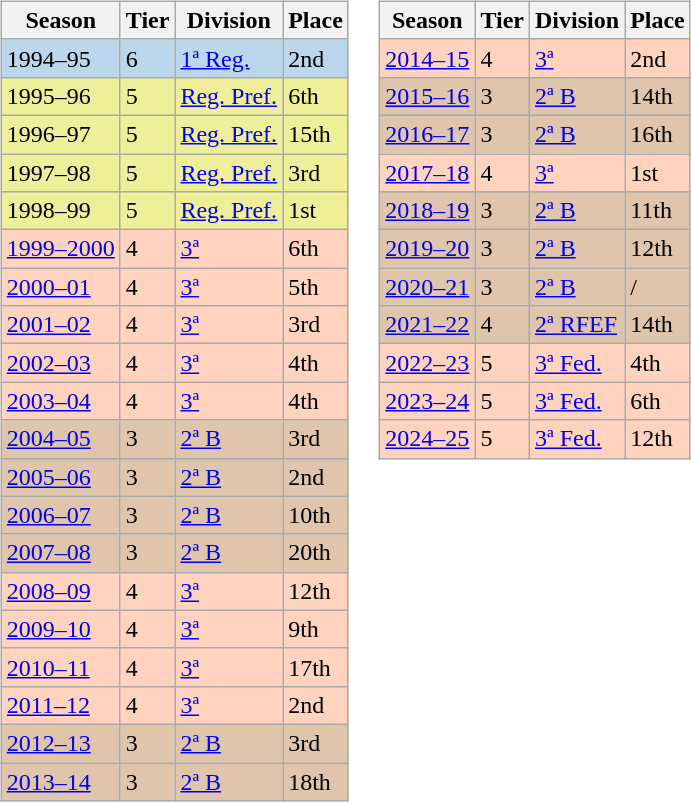<table>
<tr>
<td valign="top" width=0%><br><table class="wikitable">
<tr style="background:#f0f6fa;">
<th>Season</th>
<th>Tier</th>
<th>Division</th>
<th>Place</th>
</tr>
<tr>
<td style="background:#BBD7EC;">1994–95</td>
<td style="background:#BBD7EC;">6</td>
<td style="background:#BBD7EC;"><a href='#'>1ª Reg.</a></td>
<td style="background:#BBD7EC;">2nd</td>
</tr>
<tr>
<td style="background:#EFEF99;">1995–96</td>
<td style="background:#EFEF99;">5</td>
<td style="background:#EFEF99;"><a href='#'>Reg. Pref.</a></td>
<td style="background:#EFEF99;">6th</td>
</tr>
<tr>
<td style="background:#EFEF99;">1996–97</td>
<td style="background:#EFEF99;">5</td>
<td style="background:#EFEF99;"><a href='#'>Reg. Pref.</a></td>
<td style="background:#EFEF99;">15th</td>
</tr>
<tr>
<td style="background:#EFEF99;">1997–98</td>
<td style="background:#EFEF99;">5</td>
<td style="background:#EFEF99;"><a href='#'>Reg. Pref.</a></td>
<td style="background:#EFEF99;">3rd</td>
</tr>
<tr>
<td style="background:#EFEF99;">1998–99</td>
<td style="background:#EFEF99;">5</td>
<td style="background:#EFEF99;"><a href='#'>Reg. Pref.</a></td>
<td style="background:#EFEF99;">1st</td>
</tr>
<tr>
<td style="background:#FFD3BD;"><a href='#'>1999–2000</a></td>
<td style="background:#FFD3BD;">4</td>
<td style="background:#FFD3BD;"><a href='#'>3ª</a></td>
<td style="background:#FFD3BD;">6th</td>
</tr>
<tr>
<td style="background:#FFD3BD;"><a href='#'>2000–01</a></td>
<td style="background:#FFD3BD;">4</td>
<td style="background:#FFD3BD;"><a href='#'>3ª</a></td>
<td style="background:#FFD3BD;">5th</td>
</tr>
<tr>
<td style="background:#FFD3BD;"><a href='#'>2001–02</a></td>
<td style="background:#FFD3BD;">4</td>
<td style="background:#FFD3BD;"><a href='#'>3ª</a></td>
<td style="background:#FFD3BD;">3rd</td>
</tr>
<tr>
<td style="background:#FFD3BD;"><a href='#'>2002–03</a></td>
<td style="background:#FFD3BD;">4</td>
<td style="background:#FFD3BD;"><a href='#'>3ª</a></td>
<td style="background:#FFD3BD;">4th</td>
</tr>
<tr>
<td style="background:#FFD3BD;"><a href='#'>2003–04</a></td>
<td style="background:#FFD3BD;">4</td>
<td style="background:#FFD3BD;"><a href='#'>3ª</a></td>
<td style="background:#FFD3BD;">4th</td>
</tr>
<tr>
<td style="background:#DEC5AB;"><a href='#'>2004–05</a></td>
<td style="background:#DEC5AB;">3</td>
<td style="background:#DEC5AB;"><a href='#'>2ª B</a></td>
<td style="background:#DEC5AB;">3rd</td>
</tr>
<tr>
<td style="background:#DEC5AB;"><a href='#'>2005–06</a></td>
<td style="background:#DEC5AB;">3</td>
<td style="background:#DEC5AB;"><a href='#'>2ª B</a></td>
<td style="background:#DEC5AB;">2nd</td>
</tr>
<tr>
<td style="background:#DEC5AB;"><a href='#'>2006–07</a></td>
<td style="background:#DEC5AB;">3</td>
<td style="background:#DEC5AB;"><a href='#'>2ª B</a></td>
<td style="background:#DEC5AB;">10th</td>
</tr>
<tr>
<td style="background:#DEC5AB;"><a href='#'>2007–08</a></td>
<td style="background:#DEC5AB;">3</td>
<td style="background:#DEC5AB;"><a href='#'>2ª B</a></td>
<td style="background:#DEC5AB;">20th</td>
</tr>
<tr>
<td style="background:#FFD3BD;"><a href='#'>2008–09</a></td>
<td style="background:#FFD3BD;">4</td>
<td style="background:#FFD3BD;"><a href='#'>3ª</a></td>
<td style="background:#FFD3BD;">12th</td>
</tr>
<tr>
<td style="background:#FFD3BD;"><a href='#'>2009–10</a></td>
<td style="background:#FFD3BD;">4</td>
<td style="background:#FFD3BD;"><a href='#'>3ª</a></td>
<td style="background:#FFD3BD;">9th</td>
</tr>
<tr>
<td style="background:#FFD3BD;"><a href='#'>2010–11</a></td>
<td style="background:#FFD3BD;">4</td>
<td style="background:#FFD3BD;"><a href='#'>3ª</a></td>
<td style="background:#FFD3BD;">17th</td>
</tr>
<tr>
<td style="background:#FFD3BD;"><a href='#'>2011–12</a></td>
<td style="background:#FFD3BD;">4</td>
<td style="background:#FFD3BD;"><a href='#'>3ª</a></td>
<td style="background:#FFD3BD;">2nd</td>
</tr>
<tr>
<td style="background:#DEC5AB;"><a href='#'>2012–13</a></td>
<td style="background:#DEC5AB;">3</td>
<td style="background:#DEC5AB;"><a href='#'>2ª B</a></td>
<td style="background:#DEC5AB;">3rd</td>
</tr>
<tr>
<td style="background:#DEC5AB;"><a href='#'>2013–14</a></td>
<td style="background:#DEC5AB;">3</td>
<td style="background:#DEC5AB;"><a href='#'>2ª B</a></td>
<td style="background:#DEC5AB;">18th</td>
</tr>
</table>
</td>
<td valign="top" width=0%><br><table class="wikitable">
<tr style="background:#f0f6fa;">
<th>Season</th>
<th>Tier</th>
<th>Division</th>
<th>Place</th>
</tr>
<tr>
<td style="background:#FFD3BD;"><a href='#'>2014–15</a></td>
<td style="background:#FFD3BD;">4</td>
<td style="background:#FFD3BD;"><a href='#'>3ª</a></td>
<td style="background:#FFD3BD;">2nd</td>
</tr>
<tr>
<td style="background:#DEC5AB;"><a href='#'>2015–16</a></td>
<td style="background:#DEC5AB;">3</td>
<td style="background:#DEC5AB;"><a href='#'>2ª B</a></td>
<td style="background:#DEC5AB;">14th</td>
</tr>
<tr>
<td style="background:#DEC5AB;"><a href='#'>2016–17</a></td>
<td style="background:#DEC5AB;">3</td>
<td style="background:#DEC5AB;"><a href='#'>2ª B</a></td>
<td style="background:#DEC5AB;">16th</td>
</tr>
<tr>
<td style="background:#FFD3BD;"><a href='#'>2017–18</a></td>
<td style="background:#FFD3BD;">4</td>
<td style="background:#FFD3BD;"><a href='#'>3ª</a></td>
<td style="background:#FFD3BD;">1st</td>
</tr>
<tr>
<td style="background:#DEC5AB;"><a href='#'>2018–19</a></td>
<td style="background:#DEC5AB;">3</td>
<td style="background:#DEC5AB;"><a href='#'>2ª B</a></td>
<td style="background:#DEC5AB;">11th</td>
</tr>
<tr>
<td style="background:#DEC5AB;"><a href='#'>2019–20</a></td>
<td style="background:#DEC5AB;">3</td>
<td style="background:#DEC5AB;"><a href='#'>2ª B</a></td>
<td style="background:#DEC5AB;">12th</td>
</tr>
<tr>
<td style="background:#DEC5AB;"><a href='#'>2020–21</a></td>
<td style="background:#DEC5AB;">3</td>
<td style="background:#DEC5AB;"><a href='#'>2ª B</a></td>
<td style="background:#DEC5AB;"> / </td>
</tr>
<tr>
<td style="background:#DEC5AB;"><a href='#'>2021–22</a></td>
<td style="background:#DEC5AB;">4</td>
<td style="background:#DEC5AB;"><a href='#'>2ª RFEF</a></td>
<td style="background:#DEC5AB;">14th</td>
</tr>
<tr>
<td style="background:#FFD3BD;"><a href='#'>2022–23</a></td>
<td style="background:#FFD3BD;">5</td>
<td style="background:#FFD3BD;"><a href='#'>3ª Fed.</a></td>
<td style="background:#FFD3BD;">4th</td>
</tr>
<tr>
<td style="background:#FFD3BD;"><a href='#'>2023–24</a></td>
<td style="background:#FFD3BD;">5</td>
<td style="background:#FFD3BD;"><a href='#'>3ª Fed.</a></td>
<td style="background:#FFD3BD;">6th</td>
</tr>
<tr>
<td style="background:#FFD3BD;"><a href='#'>2024–25</a></td>
<td style="background:#FFD3BD;">5</td>
<td style="background:#FFD3BD;"><a href='#'>3ª Fed.</a></td>
<td style="background:#FFD3BD;">12th</td>
</tr>
</table>
</td>
</tr>
</table>
